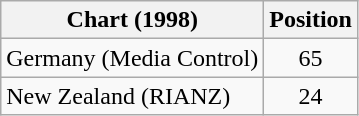<table class="wikitable sortable">
<tr>
<th>Chart (1998)</th>
<th>Position</th>
</tr>
<tr>
<td align="left">Germany (Media Control)</td>
<td align="center">65</td>
</tr>
<tr>
<td align="left">New Zealand (RIANZ)</td>
<td align="center">24</td>
</tr>
</table>
